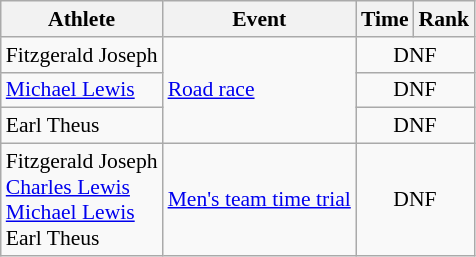<table class=wikitable style="font-size:90%">
<tr>
<th>Athlete</th>
<th>Event</th>
<th>Time</th>
<th>Rank</th>
</tr>
<tr align=center>
<td align=left>Fitzgerald Joseph</td>
<td align=left rowspan=3><a href='#'>Road race</a></td>
<td colspan=2>DNF</td>
</tr>
<tr align=center>
<td align=left><a href='#'>Michael Lewis</a></td>
<td colspan=2>DNF</td>
</tr>
<tr align=center>
<td align=left>Earl Theus</td>
<td colspan=2>DNF</td>
</tr>
<tr align=center>
<td align=left>Fitzgerald Joseph<br><a href='#'>Charles Lewis</a><br><a href='#'>Michael Lewis</a><br>Earl Theus</td>
<td align=left><a href='#'>Men's team time trial</a></td>
<td colspan=2>DNF</td>
</tr>
</table>
